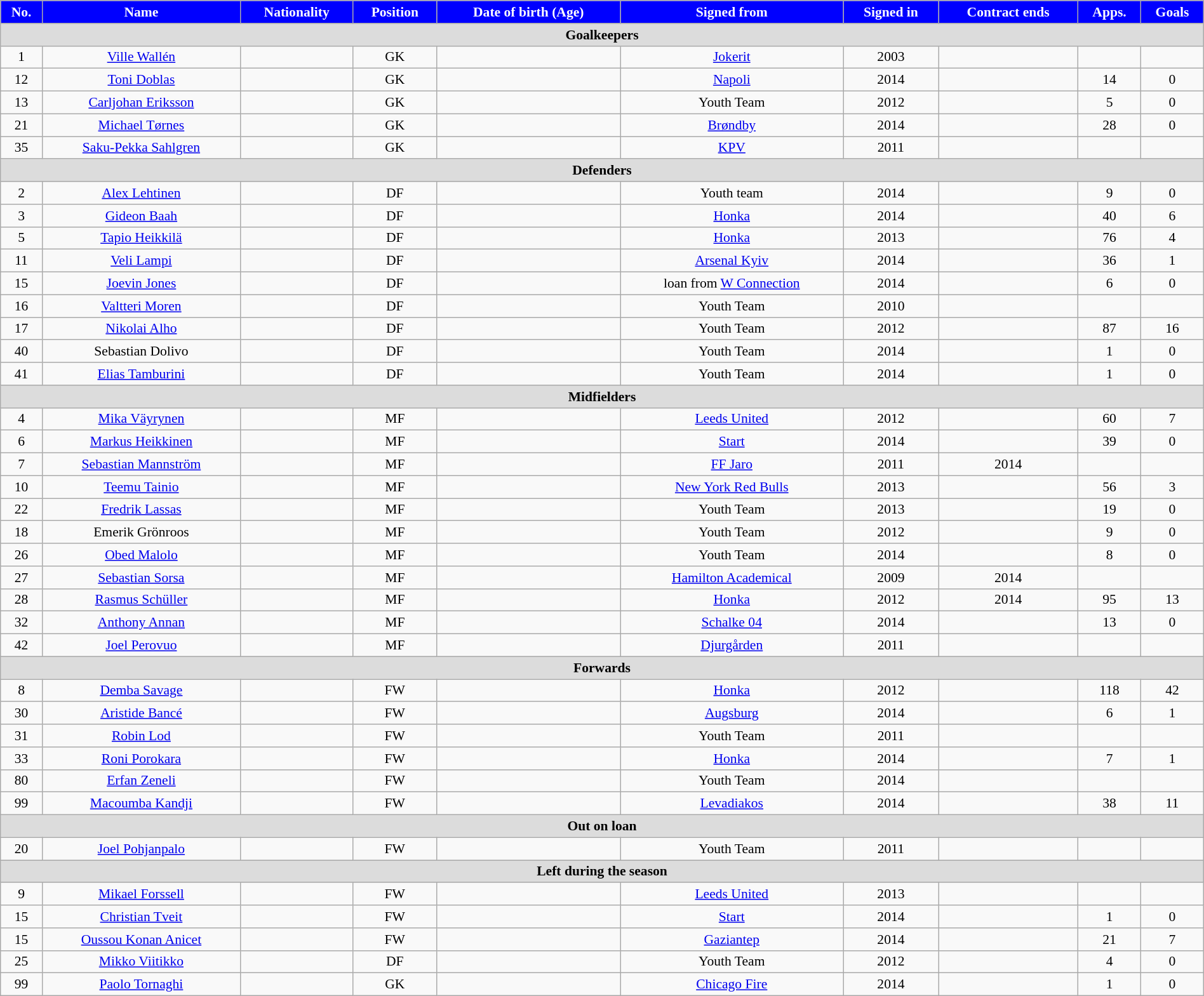<table class="wikitable"  style="text-align:center; font-size:90%; width:100%;">
<tr>
<th style="background:#00f; color:white; text-align:center;">No.</th>
<th style="background:#00f; color:white; text-align:center;">Name</th>
<th style="background:#00f; color:white; text-align:center;">Nationality</th>
<th style="background:#00f; color:white; text-align:center;">Position</th>
<th style="background:#00f; color:white; text-align:center;">Date of birth (Age)</th>
<th style="background:#00f; color:white; text-align:center;">Signed from</th>
<th style="background:#00f; color:white; text-align:center;">Signed in</th>
<th style="background:#00f; color:white; text-align:center;">Contract ends</th>
<th style="background:#00f; color:white; text-align:center;">Apps.</th>
<th style="background:#00f; color:white; text-align:center;">Goals</th>
</tr>
<tr>
<th colspan="11"  style="background:#dcdcdc; text-align:center;">Goalkeepers</th>
</tr>
<tr>
<td>1</td>
<td><a href='#'>Ville Wallén</a></td>
<td></td>
<td>GK</td>
<td></td>
<td><a href='#'>Jokerit</a></td>
<td>2003</td>
<td></td>
<td></td>
<td></td>
</tr>
<tr>
<td>12</td>
<td><a href='#'>Toni Doblas</a></td>
<td></td>
<td>GK</td>
<td></td>
<td><a href='#'>Napoli</a></td>
<td>2014</td>
<td></td>
<td>14</td>
<td>0</td>
</tr>
<tr>
<td>13</td>
<td><a href='#'>Carljohan Eriksson</a></td>
<td></td>
<td>GK</td>
<td></td>
<td>Youth Team</td>
<td>2012</td>
<td></td>
<td>5</td>
<td>0</td>
</tr>
<tr>
<td>21</td>
<td><a href='#'>Michael Tørnes</a></td>
<td></td>
<td>GK</td>
<td></td>
<td><a href='#'>Brøndby</a></td>
<td>2014</td>
<td></td>
<td>28</td>
<td>0</td>
</tr>
<tr>
<td>35</td>
<td><a href='#'>Saku-Pekka Sahlgren</a></td>
<td></td>
<td>GK</td>
<td></td>
<td><a href='#'>KPV</a></td>
<td>2011</td>
<td></td>
<td></td>
<td></td>
</tr>
<tr>
<th colspan="11"  style="background:#dcdcdc; text-align:center;">Defenders</th>
</tr>
<tr>
<td>2</td>
<td><a href='#'>Alex Lehtinen</a></td>
<td></td>
<td>DF</td>
<td></td>
<td>Youth team</td>
<td>2014</td>
<td></td>
<td>9</td>
<td>0</td>
</tr>
<tr>
<td>3</td>
<td><a href='#'>Gideon Baah</a></td>
<td></td>
<td>DF</td>
<td></td>
<td><a href='#'>Honka</a></td>
<td>2014</td>
<td></td>
<td>40</td>
<td>6</td>
</tr>
<tr>
<td>5</td>
<td><a href='#'>Tapio Heikkilä</a></td>
<td></td>
<td>DF</td>
<td></td>
<td><a href='#'>Honka</a></td>
<td>2013</td>
<td></td>
<td>76</td>
<td>4</td>
</tr>
<tr>
<td>11</td>
<td><a href='#'>Veli Lampi</a></td>
<td></td>
<td>DF</td>
<td></td>
<td><a href='#'>Arsenal Kyiv</a></td>
<td>2014</td>
<td></td>
<td>36</td>
<td>1</td>
</tr>
<tr>
<td>15</td>
<td><a href='#'>Joevin Jones</a></td>
<td></td>
<td>DF</td>
<td></td>
<td>loan from <a href='#'>W Connection</a></td>
<td>2014</td>
<td></td>
<td>6</td>
<td>0</td>
</tr>
<tr>
<td>16</td>
<td><a href='#'>Valtteri Moren</a></td>
<td></td>
<td>DF</td>
<td></td>
<td>Youth Team</td>
<td>2010</td>
<td></td>
<td></td>
<td></td>
</tr>
<tr>
<td>17</td>
<td><a href='#'>Nikolai Alho</a></td>
<td></td>
<td>DF</td>
<td></td>
<td>Youth Team</td>
<td>2012</td>
<td></td>
<td>87</td>
<td>16</td>
</tr>
<tr>
<td>40</td>
<td>Sebastian Dolivo</td>
<td></td>
<td>DF</td>
<td></td>
<td>Youth Team</td>
<td>2014</td>
<td></td>
<td>1</td>
<td>0</td>
</tr>
<tr>
<td>41</td>
<td><a href='#'>Elias Tamburini</a></td>
<td></td>
<td>DF</td>
<td></td>
<td>Youth Team</td>
<td>2014</td>
<td></td>
<td>1</td>
<td>0</td>
</tr>
<tr>
<th colspan="11"  style="background:#dcdcdc; text-align:center;">Midfielders</th>
</tr>
<tr>
<td>4</td>
<td><a href='#'>Mika Väyrynen</a></td>
<td></td>
<td>MF</td>
<td></td>
<td><a href='#'>Leeds United</a></td>
<td>2012</td>
<td></td>
<td>60</td>
<td>7</td>
</tr>
<tr>
<td>6</td>
<td><a href='#'>Markus Heikkinen</a></td>
<td></td>
<td>MF</td>
<td></td>
<td><a href='#'>Start</a></td>
<td>2014</td>
<td></td>
<td>39</td>
<td>0</td>
</tr>
<tr>
<td>7</td>
<td><a href='#'>Sebastian Mannström</a></td>
<td></td>
<td>MF</td>
<td></td>
<td><a href='#'>FF Jaro</a></td>
<td>2011</td>
<td>2014</td>
<td></td>
<td></td>
</tr>
<tr>
<td>10</td>
<td><a href='#'>Teemu Tainio</a> </td>
<td></td>
<td>MF</td>
<td></td>
<td><a href='#'>New York Red Bulls</a></td>
<td>2013</td>
<td></td>
<td>56</td>
<td>3</td>
</tr>
<tr>
<td>22</td>
<td><a href='#'>Fredrik Lassas</a></td>
<td></td>
<td>MF</td>
<td></td>
<td>Youth Team</td>
<td>2013</td>
<td></td>
<td>19</td>
<td>0</td>
</tr>
<tr>
<td>18</td>
<td>Emerik Grönroos</td>
<td></td>
<td>MF</td>
<td></td>
<td>Youth Team</td>
<td>2012</td>
<td></td>
<td>9</td>
<td>0</td>
</tr>
<tr>
<td>26</td>
<td><a href='#'>Obed Malolo</a></td>
<td></td>
<td>MF</td>
<td></td>
<td>Youth Team</td>
<td>2014</td>
<td></td>
<td>8</td>
<td>0</td>
</tr>
<tr>
<td>27</td>
<td><a href='#'>Sebastian Sorsa</a></td>
<td></td>
<td>MF</td>
<td></td>
<td><a href='#'>Hamilton Academical</a></td>
<td>2009</td>
<td>2014</td>
<td></td>
<td></td>
</tr>
<tr>
<td>28</td>
<td><a href='#'>Rasmus Schüller</a></td>
<td></td>
<td>MF</td>
<td></td>
<td><a href='#'>Honka</a></td>
<td>2012</td>
<td>2014</td>
<td>95</td>
<td>13</td>
</tr>
<tr>
<td>32</td>
<td><a href='#'>Anthony Annan</a></td>
<td></td>
<td>MF</td>
<td></td>
<td><a href='#'>Schalke 04</a></td>
<td>2014</td>
<td></td>
<td>13</td>
<td>0</td>
</tr>
<tr>
<td>42</td>
<td><a href='#'>Joel Perovuo</a></td>
<td></td>
<td>MF</td>
<td></td>
<td><a href='#'>Djurgården</a></td>
<td>2011</td>
<td></td>
<td></td>
<td></td>
</tr>
<tr>
<th colspan="11"  style="background:#dcdcdc; text-align:center;">Forwards</th>
</tr>
<tr>
<td>8</td>
<td><a href='#'>Demba Savage</a></td>
<td></td>
<td>FW</td>
<td></td>
<td><a href='#'>Honka</a></td>
<td>2012</td>
<td></td>
<td>118</td>
<td>42</td>
</tr>
<tr>
<td>30</td>
<td><a href='#'>Aristide Bancé</a></td>
<td></td>
<td>FW</td>
<td></td>
<td><a href='#'>Augsburg</a></td>
<td>2014</td>
<td></td>
<td>6</td>
<td>1</td>
</tr>
<tr>
<td>31</td>
<td><a href='#'>Robin Lod</a></td>
<td></td>
<td>FW</td>
<td></td>
<td>Youth Team</td>
<td>2011</td>
<td></td>
<td></td>
<td></td>
</tr>
<tr>
<td>33</td>
<td><a href='#'>Roni Porokara</a></td>
<td></td>
<td>FW</td>
<td></td>
<td><a href='#'>Honka</a></td>
<td>2014</td>
<td></td>
<td>7</td>
<td>1</td>
</tr>
<tr>
<td>80</td>
<td><a href='#'>Erfan Zeneli</a></td>
<td></td>
<td>FW</td>
<td></td>
<td>Youth Team</td>
<td>2014</td>
<td></td>
<td></td>
<td></td>
</tr>
<tr>
<td>99</td>
<td><a href='#'>Macoumba Kandji</a></td>
<td></td>
<td>FW</td>
<td></td>
<td><a href='#'>Levadiakos</a></td>
<td>2014</td>
<td></td>
<td>38</td>
<td>11</td>
</tr>
<tr>
<th colspan="11"  style="background:#dcdcdc; text-align:center;">Out on loan</th>
</tr>
<tr>
<td>20</td>
<td><a href='#'>Joel Pohjanpalo</a></td>
<td></td>
<td>FW</td>
<td></td>
<td>Youth Team</td>
<td>2011</td>
<td></td>
<td></td>
<td></td>
</tr>
<tr>
<th colspan="11"  style="background:#dcdcdc; text-align:center;">Left during the season</th>
</tr>
<tr>
<td>9</td>
<td><a href='#'>Mikael Forssell</a></td>
<td></td>
<td>FW</td>
<td></td>
<td><a href='#'>Leeds United</a></td>
<td>2013</td>
<td></td>
<td></td>
<td></td>
</tr>
<tr>
<td>15</td>
<td><a href='#'>Christian Tveit</a></td>
<td></td>
<td>FW</td>
<td></td>
<td><a href='#'>Start</a></td>
<td>2014</td>
<td></td>
<td>1</td>
<td>0</td>
</tr>
<tr>
<td>15</td>
<td><a href='#'>Oussou Konan Anicet</a></td>
<td></td>
<td>FW</td>
<td></td>
<td><a href='#'>Gaziantep</a></td>
<td>2014</td>
<td></td>
<td>21</td>
<td>7</td>
</tr>
<tr>
<td>25</td>
<td><a href='#'>Mikko Viitikko</a></td>
<td></td>
<td>DF</td>
<td></td>
<td>Youth Team</td>
<td>2012</td>
<td></td>
<td>4</td>
<td>0</td>
</tr>
<tr>
<td>99</td>
<td><a href='#'>Paolo Tornaghi</a></td>
<td></td>
<td>GK</td>
<td></td>
<td><a href='#'>Chicago Fire</a></td>
<td>2014</td>
<td></td>
<td>1</td>
<td>0</td>
</tr>
</table>
